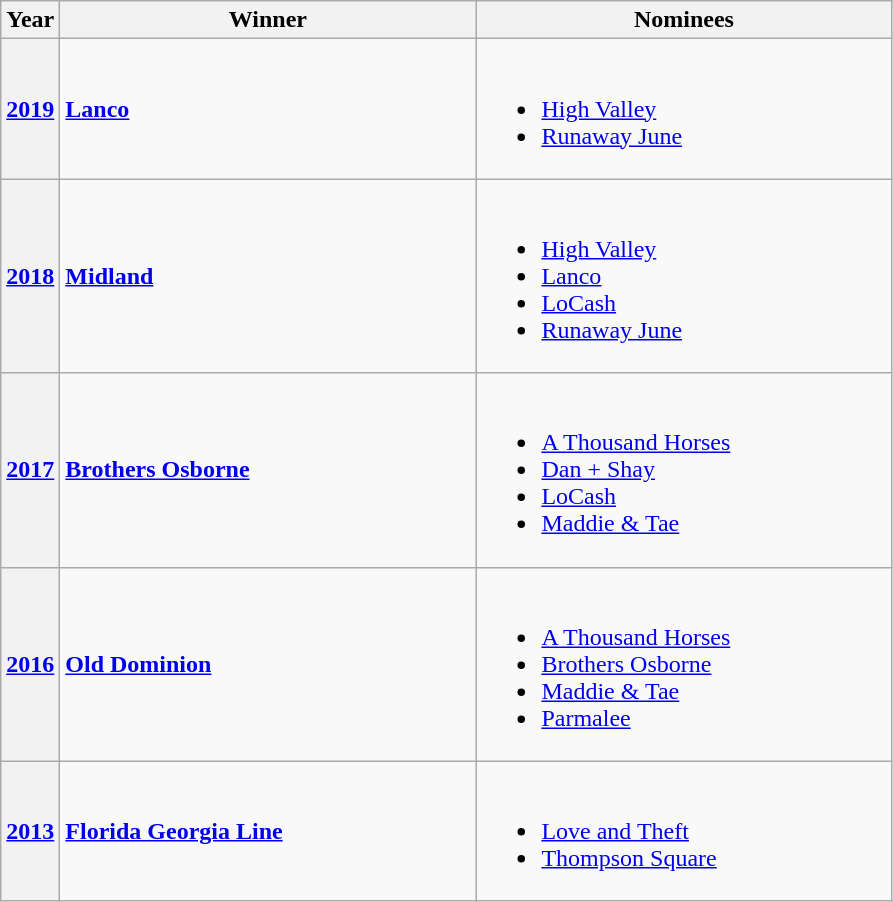<table class="wikitable sortable">
<tr>
<th width="30px">Year</th>
<th width="270px">Winner</th>
<th width="270px">Nominees</th>
</tr>
<tr>
<th><a href='#'>2019</a></th>
<td> <strong><a href='#'>Lanco</a></strong></td>
<td><br><ul><li><a href='#'>High Valley</a></li><li><a href='#'>Runaway June</a></li></ul></td>
</tr>
<tr>
<th><a href='#'>2018</a></th>
<td> <strong><a href='#'>Midland</a></strong></td>
<td><br><ul><li><a href='#'>High Valley</a></li><li><a href='#'>Lanco</a></li><li><a href='#'>LoCash</a></li><li><a href='#'>Runaway June</a></li></ul></td>
</tr>
<tr>
<th><a href='#'>2017</a></th>
<td> <strong><a href='#'>Brothers Osborne</a></strong></td>
<td><br><ul><li><a href='#'>A Thousand Horses</a></li><li><a href='#'>Dan + Shay</a></li><li><a href='#'>LoCash</a></li><li><a href='#'>Maddie & Tae</a></li></ul></td>
</tr>
<tr>
<th><a href='#'>2016</a></th>
<td> <strong><a href='#'>Old Dominion</a></strong></td>
<td><br><ul><li><a href='#'>A Thousand Horses</a></li><li><a href='#'>Brothers Osborne</a></li><li><a href='#'>Maddie & Tae</a></li><li><a href='#'>Parmalee</a></li></ul></td>
</tr>
<tr>
<th><a href='#'>2013</a></th>
<td> <strong><a href='#'>Florida Georgia Line</a></strong></td>
<td><br><ul><li><a href='#'>Love and Theft</a></li><li><a href='#'>Thompson Square</a></li></ul></td>
</tr>
</table>
